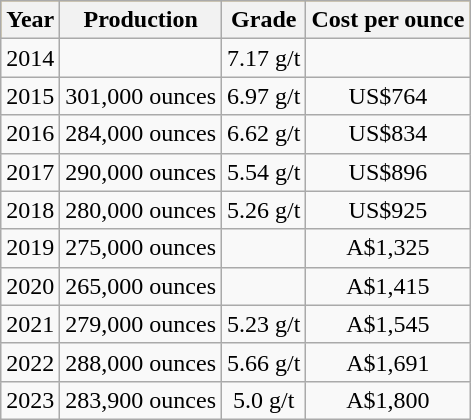<table class="wikitable">
<tr style="text-align:center; background:#daa520;">
<th>Year</th>
<th>Production</th>
<th>Grade</th>
<th>Cost per ounce</th>
</tr>
<tr style="text-align:center;">
<td>2014</td>
<td></td>
<td>7.17 g/t</td>
<td></td>
</tr>
<tr style="text-align:center;">
<td>2015</td>
<td>301,000 ounces</td>
<td>6.97 g/t</td>
<td>US$764</td>
</tr>
<tr style="text-align:center;">
<td>2016</td>
<td>284,000 ounces</td>
<td>6.62 g/t</td>
<td>US$834</td>
</tr>
<tr style="text-align:center;">
<td>2017</td>
<td>290,000 ounces</td>
<td>5.54 g/t</td>
<td>US$896</td>
</tr>
<tr style="text-align:center;">
<td>2018</td>
<td>280,000 ounces</td>
<td>5.26 g/t</td>
<td>US$925</td>
</tr>
<tr style="text-align:center;">
<td>2019</td>
<td>275,000 ounces</td>
<td></td>
<td>A$1,325</td>
</tr>
<tr style="text-align:center;">
<td>2020</td>
<td>265,000 ounces</td>
<td></td>
<td>A$1,415</td>
</tr>
<tr style="text-align:center;">
<td>2021</td>
<td>279,000 ounces</td>
<td>5.23 g/t</td>
<td>A$1,545</td>
</tr>
<tr style="text-align:center;">
<td>2022</td>
<td>288,000 ounces</td>
<td>5.66 g/t</td>
<td>A$1,691</td>
</tr>
<tr style="text-align:center;">
<td>2023</td>
<td>283,900 ounces</td>
<td>5.0 g/t</td>
<td>A$1,800</td>
</tr>
</table>
